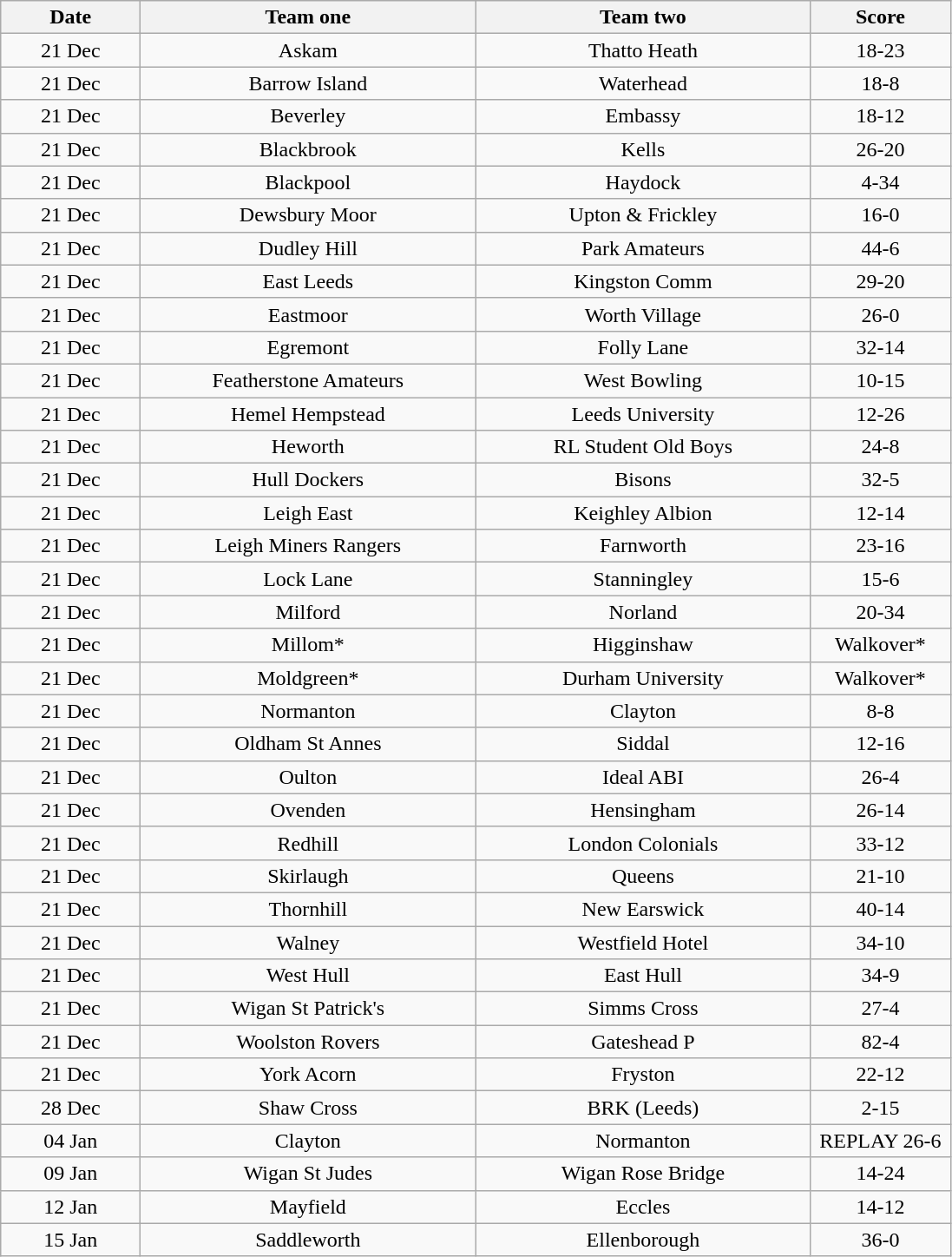<table class="wikitable" style="text-align: center">
<tr>
<th width=100>Date</th>
<th width=250>Team one</th>
<th width=250>Team two</th>
<th width=100>Score</th>
</tr>
<tr>
<td>21 Dec</td>
<td>Askam</td>
<td>Thatto Heath</td>
<td>18-23</td>
</tr>
<tr>
<td>21 Dec</td>
<td>Barrow Island</td>
<td>Waterhead</td>
<td>18-8</td>
</tr>
<tr>
<td>21 Dec</td>
<td>Beverley</td>
<td>Embassy</td>
<td>18-12</td>
</tr>
<tr>
<td>21 Dec</td>
<td>Blackbrook</td>
<td>Kells</td>
<td>26-20</td>
</tr>
<tr>
<td>21 Dec</td>
<td>Blackpool</td>
<td>Haydock</td>
<td>4-34</td>
</tr>
<tr>
<td>21 Dec</td>
<td>Dewsbury Moor</td>
<td>Upton & Frickley</td>
<td>16-0</td>
</tr>
<tr>
<td>21 Dec</td>
<td>Dudley Hill</td>
<td>Park Amateurs</td>
<td>44-6</td>
</tr>
<tr>
<td>21 Dec</td>
<td>East Leeds</td>
<td>Kingston Comm</td>
<td>29-20</td>
</tr>
<tr>
<td>21 Dec</td>
<td>Eastmoor</td>
<td>Worth Village</td>
<td>26-0</td>
</tr>
<tr>
<td>21 Dec</td>
<td>Egremont</td>
<td>Folly Lane</td>
<td>32-14</td>
</tr>
<tr>
<td>21 Dec</td>
<td>Featherstone Amateurs</td>
<td>West Bowling</td>
<td>10-15</td>
</tr>
<tr>
<td>21 Dec</td>
<td>Hemel Hempstead</td>
<td>Leeds University</td>
<td>12-26</td>
</tr>
<tr>
<td>21 Dec</td>
<td>Heworth</td>
<td>RL Student Old Boys</td>
<td>24-8</td>
</tr>
<tr>
<td>21 Dec</td>
<td>Hull Dockers</td>
<td>Bisons</td>
<td>32-5</td>
</tr>
<tr>
<td>21 Dec</td>
<td>Leigh East</td>
<td>Keighley Albion</td>
<td>12-14</td>
</tr>
<tr>
<td>21 Dec</td>
<td>Leigh Miners Rangers</td>
<td>Farnworth</td>
<td>23-16</td>
</tr>
<tr>
<td>21 Dec</td>
<td>Lock Lane</td>
<td>Stanningley</td>
<td>15-6</td>
</tr>
<tr>
<td>21 Dec</td>
<td>Milford</td>
<td>Norland</td>
<td>20-34</td>
</tr>
<tr>
<td>21 Dec</td>
<td>Millom*</td>
<td>Higginshaw</td>
<td>Walkover*</td>
</tr>
<tr>
<td>21 Dec</td>
<td>Moldgreen*</td>
<td>Durham University</td>
<td>Walkover*</td>
</tr>
<tr>
<td>21 Dec</td>
<td>Normanton</td>
<td>Clayton</td>
<td>8-8</td>
</tr>
<tr>
<td>21 Dec</td>
<td>Oldham St Annes</td>
<td>Siddal</td>
<td>12-16</td>
</tr>
<tr>
<td>21 Dec</td>
<td>Oulton</td>
<td>Ideal ABI</td>
<td>26-4</td>
</tr>
<tr>
<td>21 Dec</td>
<td>Ovenden</td>
<td>Hensingham</td>
<td>26-14</td>
</tr>
<tr>
<td>21 Dec</td>
<td>Redhill</td>
<td>London Colonials</td>
<td>33-12</td>
</tr>
<tr>
<td>21 Dec</td>
<td>Skirlaugh</td>
<td>Queens</td>
<td>21-10</td>
</tr>
<tr>
<td>21 Dec</td>
<td>Thornhill</td>
<td>New Earswick</td>
<td>40-14</td>
</tr>
<tr>
<td>21 Dec</td>
<td>Walney</td>
<td>Westfield Hotel</td>
<td>34-10</td>
</tr>
<tr>
<td>21 Dec</td>
<td>West Hull</td>
<td>East Hull</td>
<td>34-9</td>
</tr>
<tr>
<td>21 Dec</td>
<td>Wigan St Patrick's</td>
<td>Simms Cross</td>
<td>27-4</td>
</tr>
<tr>
<td>21 Dec</td>
<td>Woolston Rovers</td>
<td>Gateshead P</td>
<td>82-4</td>
</tr>
<tr>
<td>21 Dec</td>
<td>York Acorn</td>
<td>Fryston</td>
<td>22-12</td>
</tr>
<tr>
<td>28 Dec</td>
<td>Shaw Cross</td>
<td>BRK (Leeds)</td>
<td>2-15</td>
</tr>
<tr>
<td>04 Jan</td>
<td>Clayton</td>
<td>Normanton</td>
<td>REPLAY 26-6</td>
</tr>
<tr>
<td>09 Jan</td>
<td>Wigan St Judes</td>
<td>Wigan Rose Bridge</td>
<td>14-24</td>
</tr>
<tr>
<td>12 Jan</td>
<td>Mayfield</td>
<td>Eccles</td>
<td>14-12</td>
</tr>
<tr>
<td>15 Jan</td>
<td>Saddleworth</td>
<td>Ellenborough</td>
<td>36-0</td>
</tr>
</table>
